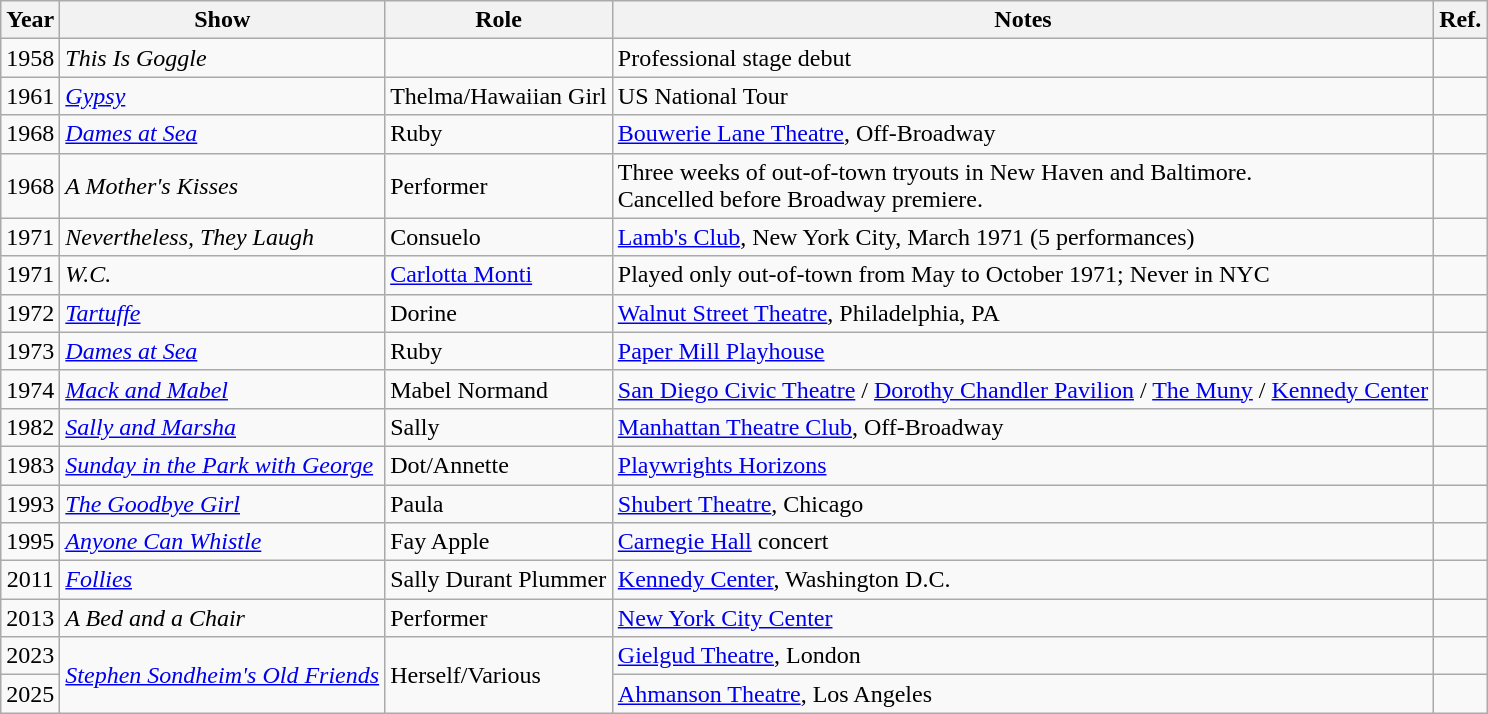<table class="wikitable sortable">
<tr>
<th>Year</th>
<th>Show</th>
<th>Role</th>
<th>Notes</th>
<th>Ref.</th>
</tr>
<tr>
<td style="text-align:center;">1958</td>
<td><em>This Is Goggle</em></td>
<td></td>
<td>Professional stage debut</td>
<td></td>
</tr>
<tr>
<td style="text-align:center;">1961</td>
<td><em><a href='#'>Gypsy</a></em></td>
<td>Thelma/Hawaiian Girl</td>
<td>US National Tour</td>
<td></td>
</tr>
<tr>
<td style="text-align:center;">1968</td>
<td><em><a href='#'>Dames at Sea</a></em></td>
<td>Ruby</td>
<td><a href='#'>Bouwerie Lane Theatre</a>, Off-Broadway</td>
<td></td>
</tr>
<tr>
<td style="text-align:center;">1968</td>
<td><em>A Mother's Kisses</em></td>
<td>Performer</td>
<td>Three weeks of out-of-town tryouts in New Haven and Baltimore.<br>Cancelled before Broadway premiere.</td>
<td></td>
</tr>
<tr>
<td style="text-align:center;">1971</td>
<td><em>Nevertheless, They Laugh</em></td>
<td>Consuelo</td>
<td><a href='#'>Lamb's Club</a>, New York City, March 1971 (5 performances)</td>
<td></td>
</tr>
<tr>
<td style="text-align:center;">1971</td>
<td><em>W.C.</em></td>
<td><a href='#'>Carlotta Monti</a></td>
<td>Played only out-of-town from May to October 1971; Never in NYC</td>
<td></td>
</tr>
<tr>
<td style="text-align:center;">1972</td>
<td><em><a href='#'>Tartuffe</a></em></td>
<td>Dorine</td>
<td><a href='#'>Walnut Street Theatre</a>, Philadelphia, PA</td>
<td></td>
</tr>
<tr>
<td style="text-align:center;">1973</td>
<td><em><a href='#'>Dames at Sea</a></em></td>
<td>Ruby</td>
<td><a href='#'>Paper Mill Playhouse</a></td>
<td></td>
</tr>
<tr>
<td style="text-align:center;">1974</td>
<td><em><a href='#'>Mack and Mabel</a></em></td>
<td>Mabel Normand</td>
<td><a href='#'>San Diego Civic Theatre</a> / <a href='#'>Dorothy Chandler Pavilion</a> / <a href='#'>The Muny</a> / <a href='#'>Kennedy Center</a></td>
<td></td>
</tr>
<tr>
<td style="text-align:center;">1982</td>
<td><em><a href='#'>Sally and Marsha</a></em></td>
<td>Sally</td>
<td><a href='#'>Manhattan Theatre Club</a>, Off-Broadway</td>
<td></td>
</tr>
<tr>
<td style="text-align:center;">1983</td>
<td><em><a href='#'>Sunday in the Park with George</a></em></td>
<td>Dot/Annette</td>
<td><a href='#'>Playwrights Horizons</a></td>
<td></td>
</tr>
<tr>
<td style="text-align:center;">1993</td>
<td><em><a href='#'>The Goodbye Girl</a></em></td>
<td>Paula</td>
<td><a href='#'>Shubert Theatre</a>, Chicago</td>
<td></td>
</tr>
<tr>
<td style="text-align:center;">1995</td>
<td><em><a href='#'>Anyone Can Whistle</a></em></td>
<td>Fay Apple</td>
<td><a href='#'>Carnegie Hall</a> concert</td>
<td></td>
</tr>
<tr>
<td style="text-align:center;">2011</td>
<td><em><a href='#'>Follies</a></em></td>
<td>Sally Durant Plummer</td>
<td><a href='#'>Kennedy Center</a>, Washington D.C.</td>
<td></td>
</tr>
<tr>
<td style="text-align:center;">2013</td>
<td><em>A Bed and a Chair</em></td>
<td>Performer</td>
<td><a href='#'>New York City Center</a></td>
<td></td>
</tr>
<tr>
<td style="text-align:center;">2023</td>
<td rowspan=2><em><a href='#'>Stephen Sondheim's Old Friends</a></em></td>
<td rowspan=2>Herself/Various</td>
<td><a href='#'>Gielgud Theatre</a>, London</td>
<td></td>
</tr>
<tr>
<td style="text-align:center;">2025</td>
<td><a href='#'>Ahmanson Theatre</a>, Los Angeles</td>
<td></td>
</tr>
</table>
